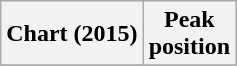<table class="wikitable sortable plainrowheaders" style="text-align:center">
<tr>
<th scope="col">Chart (2015)</th>
<th scope="col">Peak<br>position</th>
</tr>
<tr>
</tr>
</table>
